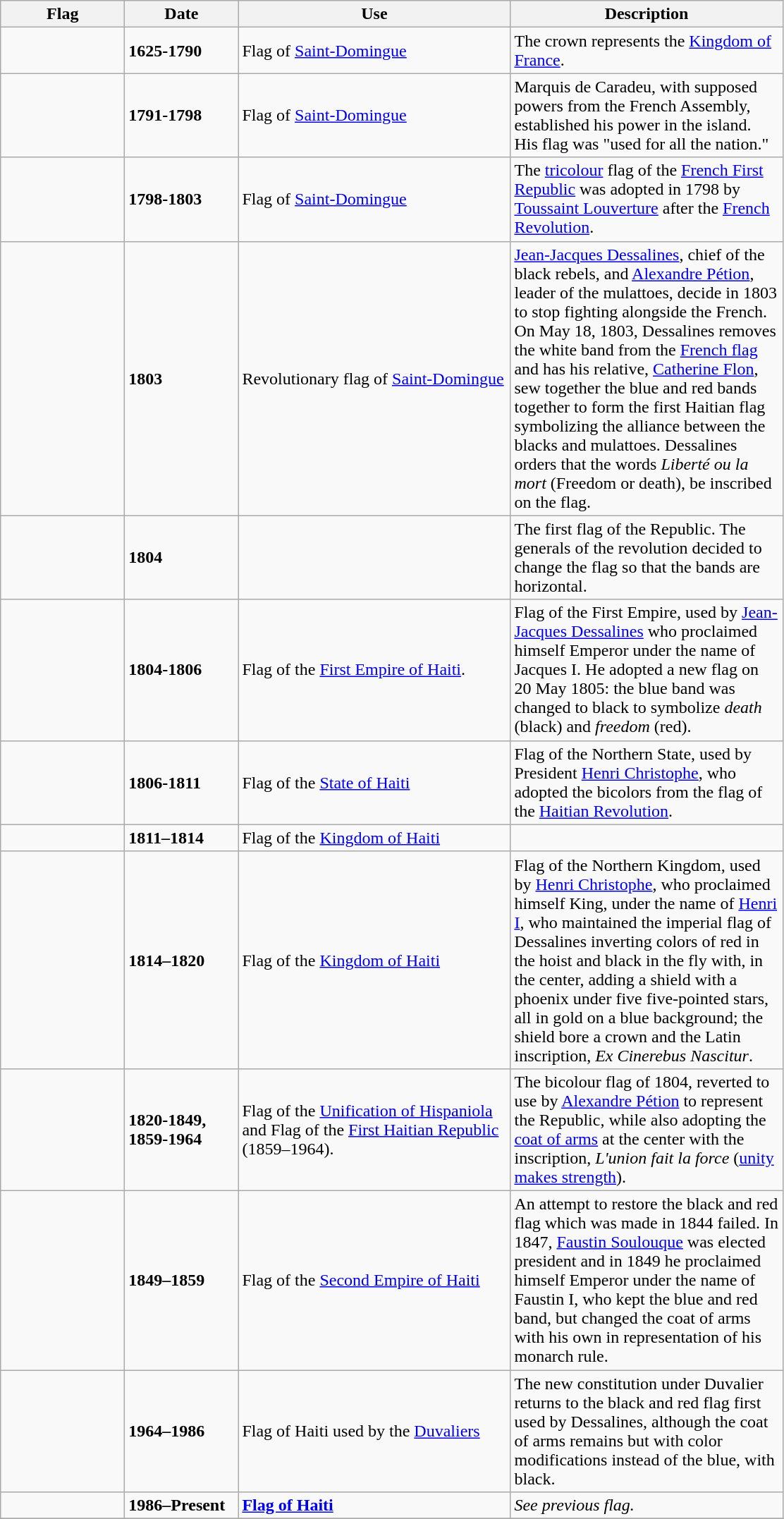<table class="wikitable">
<tr>
<th width="110">Flag</th>
<th width="100">Date</th>
<th width="250">Use</th>
<th width="250">Description</th>
</tr>
<tr>
<td></td>
<td><strong>1625-1790</strong></td>
<td>Flag of <a href='#'>Saint-Domingue</a></td>
<td>The crown represents the <a href='#'>Kingdom of France</a>.</td>
</tr>
<tr>
<td></td>
<td><strong>1791-1798</strong></td>
<td>Flag of <a href='#'>Saint-Domingue</a></td>
<td>Marquis de Caradeu, with supposed powers from the French Assembly, established his power in the island. His flag was "used for all the nation."</td>
</tr>
<tr>
<td></td>
<td><strong>1798-1803</strong></td>
<td>Flag of <a href='#'>Saint-Domingue</a></td>
<td>The <a href='#'>tricolour</a> flag of the <a href='#'>French First Republic</a> was adopted in 1798 by <a href='#'>Toussaint Louverture</a> after the <a href='#'>French Revolution</a>.</td>
</tr>
<tr>
<td></td>
<td><strong>1803</strong></td>
<td>Revolutionary flag of <a href='#'>Saint-Domingue</a></td>
<td><a href='#'>Jean-Jacques Dessalines</a>, chief of the black rebels, and <a href='#'>Alexandre Pétion</a>, leader of the mulattoes, decide in 1803 to stop fighting alongside the French. On May 18, 1803, Dessalines removes the white band from the <a href='#'>French flag</a> and has his relative, <a href='#'>Catherine Flon</a>, sew together the blue and red bands together to form the first Haitian flag symbolizing the alliance between the blacks and mulattoes. Dessalines  orders that the words <em>Liberté ou la mort</em> (Freedom or death), be inscribed on the flag.</td>
</tr>
<tr>
<td></td>
<td><strong>1804 </strong></td>
<td></td>
<td>The first flag of the Republic. The generals of the revolution decided to change the flag so that the bands are horizontal.</td>
</tr>
<tr>
<td></td>
<td><strong>1804-1806 </strong></td>
<td>Flag of the <a href='#'>First Empire of Haiti</a>.</td>
<td>Flag of the First Empire, used by <a href='#'>Jean-Jacques Dessalines</a> who proclaimed himself Emperor under the name of Jacques I. He adopted a new flag on 20 May 1805: the blue band was changed to black to symbolize <em>death</em> (black) and <em>freedom</em> (red).</td>
</tr>
<tr>
<td></td>
<td><strong>1806-1811</strong></td>
<td>Flag of the <a href='#'>State of Haiti</a></td>
<td>Flag of the Northern State, used by President <a href='#'>Henri Christophe</a>, who adopted the bicolors from the flag of the <a href='#'>Haitian Revolution</a>.</td>
</tr>
<tr>
<td></td>
<td><strong>1811–1814</strong></td>
<td>Flag of the <a href='#'>Kingdom of Haiti</a></td>
<td></td>
</tr>
<tr>
<td></td>
<td><strong>1814–1820</strong></td>
<td>Flag of the <a href='#'>Kingdom of Haiti</a></td>
<td>Flag of the Northern Kingdom, used by <a href='#'>Henri Christophe</a>, who proclaimed himself King, under the name of <a href='#'>Henri I</a>, who maintained the imperial flag of Dessalines inverting colors of red in the hoist and black in the fly with, in the center, adding a shield with a phoenix under five five-pointed stars, all in gold on a blue background; the shield bore a crown and the Latin inscription, <em>Ex Cinerebus Nascitur</em>.</td>
</tr>
<tr>
<td></td>
<td><strong>1820-1849,<br>1859-1964</strong></td>
<td>Flag of the <a href='#'>Unification of Hispaniola</a> and Flag of the <a href='#'>First Haitian Republic</a> (1859–1964).</td>
<td>The bicolour flag of 1804, reverted to use by <a href='#'>Alexandre Pétion</a> to represent the Republic, while also adopting the <a href='#'>coat of arms</a> at the center with the inscription, <em>L'union fait la force</em> (<a href='#'>unity makes strength</a>).</td>
</tr>
<tr>
<td></td>
<td><strong>1849–1859</strong></td>
<td>Flag of the <a href='#'>Second Empire of Haiti</a></td>
<td>An attempt to restore the black and red flag which was made in 1844 failed. In 1847, <a href='#'>Faustin Soulouque</a> was elected president and in 1849 he proclaimed himself Emperor under the name of Faustin I, who kept the blue and red band, but changed the coat of arms with his own in representation of his monarch rule.</td>
</tr>
<tr>
<td></td>
<td><strong>1964–1986</strong></td>
<td>Flag of Haiti used by the <a href='#'>Duvaliers</a></td>
<td>The new constitution under Duvalier returns to the black and red flag first used by Dessalines, although the coat of arms remains but with color modifications instead of the blue, with black.</td>
</tr>
<tr>
<td></td>
<td><strong>1986–Present</strong></td>
<td><strong><a href='#'>Flag of Haiti</a> </strong></td>
<td><em>See previous flag.</em></td>
</tr>
<tr>
</tr>
</table>
